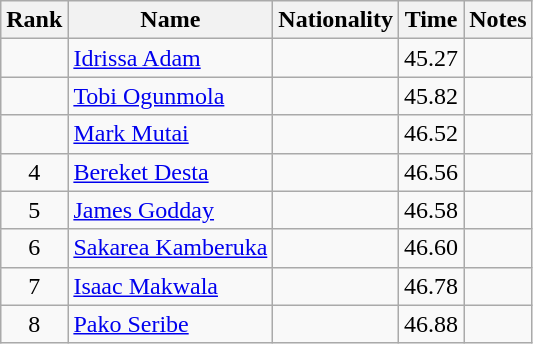<table class="wikitable sortable" style="text-align:center">
<tr>
<th>Rank</th>
<th>Name</th>
<th>Nationality</th>
<th>Time</th>
<th>Notes</th>
</tr>
<tr>
<td></td>
<td align=left><a href='#'>Idrissa Adam</a></td>
<td align=left></td>
<td>45.27</td>
<td></td>
</tr>
<tr>
<td></td>
<td align=left><a href='#'>Tobi Ogunmola</a></td>
<td align=left></td>
<td>45.82</td>
<td></td>
</tr>
<tr>
<td></td>
<td align=left><a href='#'>Mark Mutai</a></td>
<td align=left></td>
<td>46.52</td>
<td></td>
</tr>
<tr>
<td>4</td>
<td align=left><a href='#'>Bereket Desta</a></td>
<td align=left></td>
<td>46.56</td>
<td></td>
</tr>
<tr>
<td>5</td>
<td align=left><a href='#'>James Godday</a></td>
<td align=left></td>
<td>46.58</td>
<td></td>
</tr>
<tr>
<td>6</td>
<td align=left><a href='#'>Sakarea Kamberuka</a></td>
<td align=left></td>
<td>46.60</td>
<td></td>
</tr>
<tr>
<td>7</td>
<td align=left><a href='#'>Isaac Makwala</a></td>
<td align=left></td>
<td>46.78</td>
<td></td>
</tr>
<tr>
<td>8</td>
<td align=left><a href='#'>Pako Seribe</a></td>
<td align=left></td>
<td>46.88</td>
<td></td>
</tr>
</table>
